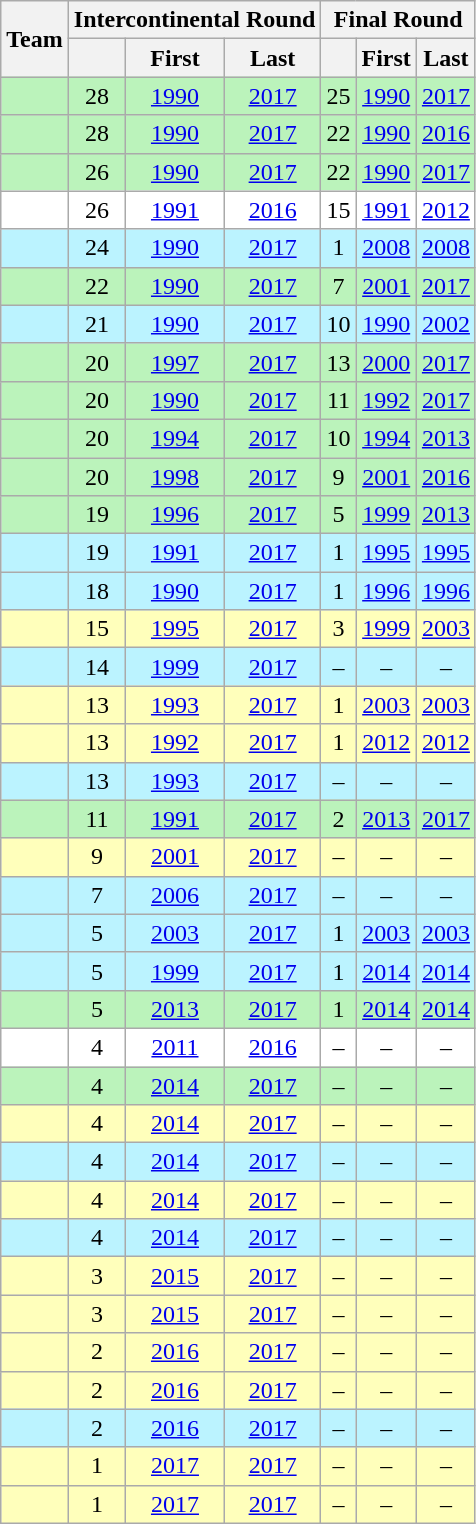<table class="wikitable sortable" style="text-align:center">
<tr>
<th rowspan="2">Team</th>
<th colspan="3">Intercontinental Round</th>
<th colspan="3">Final Round</th>
</tr>
<tr>
<th></th>
<th>First</th>
<th>Last</th>
<th></th>
<th>First</th>
<th>Last</th>
</tr>
<tr style="background: #BBF3BB;">
<td align="left"></td>
<td>28</td>
<td><a href='#'>1990</a></td>
<td><a href='#'>2017</a></td>
<td>25</td>
<td><a href='#'>1990</a></td>
<td><a href='#'>2017</a></td>
</tr>
<tr style="background: #BBF3BB;">
<td align="left"></td>
<td>28</td>
<td><a href='#'>1990</a></td>
<td><a href='#'>2017</a></td>
<td>22</td>
<td><a href='#'>1990</a></td>
<td><a href='#'>2016</a></td>
</tr>
<tr style="background: #BBF3BB;">
<td align="left"></td>
<td>26</td>
<td><a href='#'>1990</a></td>
<td><a href='#'>2017</a></td>
<td>22</td>
<td><a href='#'>1990</a></td>
<td><a href='#'>2017</a></td>
</tr>
<tr style="background: #FFFFFF;">
<td align="left"></td>
<td>26</td>
<td><a href='#'>1991</a></td>
<td><a href='#'>2016</a></td>
<td>15</td>
<td><a href='#'>1991</a></td>
<td><a href='#'>2012</a></td>
</tr>
<tr style="background: #BBF3FF;">
<td align="left"></td>
<td>24</td>
<td><a href='#'>1990</a></td>
<td><a href='#'>2017</a></td>
<td>1</td>
<td><a href='#'>2008</a></td>
<td><a href='#'>2008</a></td>
</tr>
<tr style="background: #BBF3BB;">
<td align="left"></td>
<td>22</td>
<td><a href='#'>1990</a></td>
<td><a href='#'>2017</a></td>
<td>7</td>
<td><a href='#'>2001</a></td>
<td><a href='#'>2017</a></td>
</tr>
<tr style="background: #BBF3FF;">
<td align="left"></td>
<td>21</td>
<td><a href='#'>1990</a></td>
<td><a href='#'>2017</a></td>
<td>10</td>
<td><a href='#'>1990</a></td>
<td><a href='#'>2002</a></td>
</tr>
<tr style="background: #BBF3BB;">
<td align="left"></td>
<td>20</td>
<td><a href='#'>1997</a></td>
<td><a href='#'>2017</a></td>
<td>13</td>
<td><a href='#'>2000</a></td>
<td><a href='#'>2017</a></td>
</tr>
<tr style="background: #BBF3BB;">
<td align="left"></td>
<td>20</td>
<td><a href='#'>1990</a></td>
<td><a href='#'>2017</a></td>
<td>11</td>
<td><a href='#'>1992</a></td>
<td><a href='#'>2017</a></td>
</tr>
<tr style="background: #BBF3BB;">
<td align="left"></td>
<td>20</td>
<td><a href='#'>1994</a></td>
<td><a href='#'>2017</a></td>
<td>10</td>
<td><a href='#'>1994</a></td>
<td><a href='#'>2013</a></td>
</tr>
<tr style="background: #BBF3BB;">
<td align="left"></td>
<td>20</td>
<td><a href='#'>1998</a></td>
<td><a href='#'>2017</a></td>
<td>9</td>
<td><a href='#'>2001</a></td>
<td><a href='#'>2016</a></td>
</tr>
<tr style="background: #BBF3BB;">
<td align="left"></td>
<td>19</td>
<td><a href='#'>1996</a></td>
<td><a href='#'>2017</a></td>
<td>5</td>
<td><a href='#'>1999</a></td>
<td><a href='#'>2013</a></td>
</tr>
<tr style="background: #BBF3FF;">
<td align="left"></td>
<td>19</td>
<td><a href='#'>1991</a></td>
<td><a href='#'>2017</a></td>
<td>1</td>
<td><a href='#'>1995</a></td>
<td><a href='#'>1995</a></td>
</tr>
<tr style="background: #BBF3FF;">
<td align="left"></td>
<td>18</td>
<td><a href='#'>1990</a></td>
<td><a href='#'>2017</a></td>
<td>1</td>
<td><a href='#'>1996</a></td>
<td><a href='#'>1996</a></td>
</tr>
<tr style="background: #FFFFBB;">
<td align="left"></td>
<td>15</td>
<td><a href='#'>1995</a></td>
<td><a href='#'>2017</a></td>
<td>3</td>
<td><a href='#'>1999</a></td>
<td><a href='#'>2003</a></td>
</tr>
<tr style="background: #BBF3FF;">
<td align="left"></td>
<td>14</td>
<td><a href='#'>1999</a></td>
<td><a href='#'>2017</a></td>
<td>–</td>
<td>–</td>
<td>–</td>
</tr>
<tr style="background: #FFFFBB;">
<td align="left"></td>
<td>13</td>
<td><a href='#'>1993</a></td>
<td><a href='#'>2017</a></td>
<td>1</td>
<td><a href='#'>2003</a></td>
<td><a href='#'>2003</a></td>
</tr>
<tr style="background: #FFFFBB;">
<td align="left"></td>
<td>13</td>
<td><a href='#'>1992</a></td>
<td><a href='#'>2017</a></td>
<td>1</td>
<td><a href='#'>2012</a></td>
<td><a href='#'>2012</a></td>
</tr>
<tr style="background: #BBF3FF;">
<td align="left"></td>
<td>13</td>
<td><a href='#'>1993</a></td>
<td><a href='#'>2017</a></td>
<td>–</td>
<td>–</td>
<td>–</td>
</tr>
<tr style="background: #BBF3BB;">
<td align="left"></td>
<td>11</td>
<td><a href='#'>1991</a></td>
<td><a href='#'>2017</a></td>
<td>2</td>
<td><a href='#'>2013</a></td>
<td><a href='#'>2017</a></td>
</tr>
<tr style="background: #FFFFBB;">
<td align="left"></td>
<td>9</td>
<td><a href='#'>2001</a></td>
<td><a href='#'>2017</a></td>
<td>–</td>
<td>–</td>
<td>–</td>
</tr>
<tr style="background: #BBF3FF;">
<td align="left"></td>
<td>7</td>
<td><a href='#'>2006</a></td>
<td><a href='#'>2017</a></td>
<td>–</td>
<td>–</td>
<td>–</td>
</tr>
<tr style="background: #BBF3FF;">
<td align="left"></td>
<td>5</td>
<td><a href='#'>2003</a></td>
<td><a href='#'>2017</a></td>
<td>1</td>
<td><a href='#'>2003</a></td>
<td><a href='#'>2003</a></td>
</tr>
<tr style="background: #BBF3FF;">
<td align="left"></td>
<td>5</td>
<td><a href='#'>1999</a></td>
<td><a href='#'>2017</a></td>
<td>1</td>
<td><a href='#'>2014</a></td>
<td><a href='#'>2014</a></td>
</tr>
<tr style="background: #BBF3BB;">
<td align="left"></td>
<td>5</td>
<td><a href='#'>2013</a></td>
<td><a href='#'>2017</a></td>
<td>1</td>
<td><a href='#'>2014</a></td>
<td><a href='#'>2014</a></td>
</tr>
<tr style="background: #FFFFFF;">
<td align="left"></td>
<td>4</td>
<td><a href='#'>2011</a></td>
<td><a href='#'>2016</a></td>
<td>–</td>
<td>–</td>
<td>–</td>
</tr>
<tr style="background: #BBF3BB;">
<td align="left"></td>
<td>4</td>
<td><a href='#'>2014</a></td>
<td><a href='#'>2017</a></td>
<td>–</td>
<td>–</td>
<td>–</td>
</tr>
<tr style="background: #FFFFBB;">
<td align="left"></td>
<td>4</td>
<td><a href='#'>2014</a></td>
<td><a href='#'>2017</a></td>
<td>–</td>
<td>–</td>
<td>–</td>
</tr>
<tr style="background: #BBF3FF;">
<td align="left"></td>
<td>4</td>
<td><a href='#'>2014</a></td>
<td><a href='#'>2017</a></td>
<td>–</td>
<td>–</td>
<td>–</td>
</tr>
<tr style="background: #FFFFBB;">
<td align="left"></td>
<td>4</td>
<td><a href='#'>2014</a></td>
<td><a href='#'>2017</a></td>
<td>–</td>
<td>–</td>
<td>–</td>
</tr>
<tr style="background: #BBF3FF;">
<td align="left"></td>
<td>4</td>
<td><a href='#'>2014</a></td>
<td><a href='#'>2017</a></td>
<td>–</td>
<td>–</td>
<td>–</td>
</tr>
<tr style="background: #FFFFBB;">
<td align="left"></td>
<td>3</td>
<td><a href='#'>2015</a></td>
<td><a href='#'>2017</a></td>
<td>–</td>
<td>–</td>
<td>–</td>
</tr>
<tr style="background: #FFFFBB;">
<td align="left"></td>
<td>3</td>
<td><a href='#'>2015</a></td>
<td><a href='#'>2017</a></td>
<td>–</td>
<td>–</td>
<td>–</td>
</tr>
<tr style="background: #FFFFBB;">
<td align="left"></td>
<td>2</td>
<td><a href='#'>2016</a></td>
<td><a href='#'>2017</a></td>
<td>–</td>
<td>–</td>
<td>–</td>
</tr>
<tr style="background: #FFFFBB;">
<td align="left"></td>
<td>2</td>
<td><a href='#'>2016</a></td>
<td><a href='#'>2017</a></td>
<td>–</td>
<td>–</td>
<td>–</td>
</tr>
<tr style="background: #BBF3FF;">
<td align="left"></td>
<td>2</td>
<td><a href='#'>2016</a></td>
<td><a href='#'>2017</a></td>
<td>–</td>
<td>–</td>
<td>–</td>
</tr>
<tr style="background: #FFFFBB;">
<td align="left"></td>
<td>1</td>
<td><a href='#'>2017</a></td>
<td><a href='#'>2017</a></td>
<td>–</td>
<td>–</td>
<td>–</td>
</tr>
<tr style="background: #FFFFBB;">
<td align="left"></td>
<td>1</td>
<td><a href='#'>2017</a></td>
<td><a href='#'>2017</a></td>
<td>–</td>
<td>–</td>
<td>–</td>
</tr>
</table>
